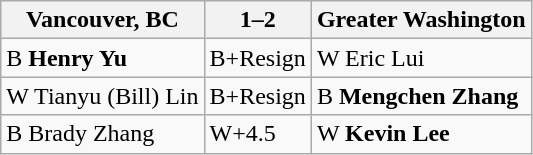<table class="wikitable">
<tr>
<th>Vancouver, BC</th>
<th>1–2</th>
<th>Greater Washington</th>
</tr>
<tr>
<td>B <strong>Henry Yu</strong></td>
<td>B+Resign</td>
<td>W Eric Lui</td>
</tr>
<tr>
<td>W Tianyu (Bill) Lin</td>
<td>B+Resign</td>
<td>B <strong>Mengchen Zhang</strong></td>
</tr>
<tr>
<td>B Brady Zhang</td>
<td>W+4.5</td>
<td>W <strong>Kevin Lee</strong></td>
</tr>
</table>
